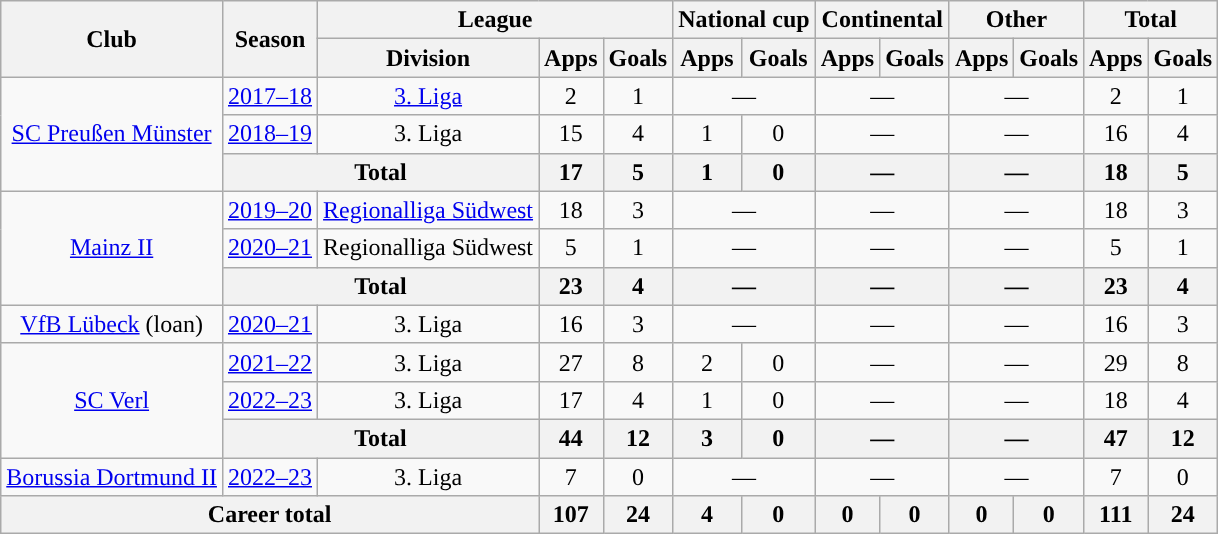<table class="wikitable" style="text-align:center">
<tr>
<th rowspan="2">Club</th>
<th rowspan="2">Season</th>
<th colspan="3">League</th>
<th colspan="2">National cup</th>
<th colspan="2">Continental</th>
<th colspan="2">Other</th>
<th colspan="2">Total</th>
</tr>
<tr>
<th>Division</th>
<th>Apps</th>
<th>Goals</th>
<th>Apps</th>
<th>Goals</th>
<th>Apps</th>
<th>Goals</th>
<th>Apps</th>
<th>Goals</th>
<th>Apps</th>
<th>Goals</th>
</tr>
<tr>
<td rowspan='3"'><a href='#'>SC Preußen Münster</a></td>
<td><a href='#'>2017–18</a></td>
<td><a href='#'>3. Liga</a></td>
<td>2</td>
<td>1</td>
<td colspan="2">—</td>
<td colspan="2">—</td>
<td colspan="2">—</td>
<td>2</td>
<td>1</td>
</tr>
<tr>
<td><a href='#'>2018–19</a></td>
<td>3. Liga</td>
<td>15</td>
<td>4</td>
<td>1</td>
<td>0</td>
<td colspan="2">—</td>
<td colspan="2">—</td>
<td>16</td>
<td>4</td>
</tr>
<tr>
<th colspan="2">Total</th>
<th>17</th>
<th>5</th>
<th>1</th>
<th>0</th>
<th colspan="2">—</th>
<th colspan="2">—</th>
<th>18</th>
<th>5</th>
</tr>
<tr>
<td rowspan="3"><a href='#'>Mainz II</a></td>
<td><a href='#'>2019–20</a></td>
<td><a href='#'>Regionalliga Südwest</a></td>
<td>18</td>
<td>3</td>
<td colspan="2">—</td>
<td colspan="2">—</td>
<td colspan="2">—</td>
<td>18</td>
<td>3</td>
</tr>
<tr>
<td><a href='#'>2020–21</a></td>
<td>Regionalliga Südwest</td>
<td>5</td>
<td>1</td>
<td colspan="2">—</td>
<td colspan="2">—</td>
<td colspan="2">—</td>
<td>5</td>
<td>1</td>
</tr>
<tr>
<th colspan="2">Total</th>
<th>23</th>
<th>4</th>
<th colspan="2">—</th>
<th colspan="2">—</th>
<th colspan="2">—</th>
<th>23</th>
<th>4</th>
</tr>
<tr>
<td><a href='#'>VfB Lübeck</a> (loan)</td>
<td><a href='#'>2020–21</a></td>
<td>3. Liga</td>
<td>16</td>
<td>3</td>
<td colspan="2">—</td>
<td colspan="2">—</td>
<td colspan="2">—</td>
<td>16</td>
<td>3</td>
</tr>
<tr>
<td rowspan="3"><a href='#'>SC Verl</a></td>
<td><a href='#'>2021–22</a></td>
<td>3. Liga</td>
<td>27</td>
<td>8</td>
<td>2</td>
<td>0</td>
<td colspan="2">—</td>
<td colspan="2">—</td>
<td>29</td>
<td>8</td>
</tr>
<tr>
<td><a href='#'>2022–23</a></td>
<td>3. Liga</td>
<td>17</td>
<td>4</td>
<td>1</td>
<td>0</td>
<td colspan="2">—</td>
<td colspan="2">—</td>
<td>18</td>
<td>4</td>
</tr>
<tr>
<th colspan="2">Total</th>
<th>44</th>
<th>12</th>
<th>3</th>
<th>0</th>
<th colspan="2">—</th>
<th colspan="2">—</th>
<th>47</th>
<th>12</th>
</tr>
<tr>
<td><a href='#'>Borussia Dortmund II</a></td>
<td><a href='#'>2022–23</a></td>
<td>3. Liga</td>
<td>7</td>
<td>0</td>
<td colspan="2">—</td>
<td colspan="2">—</td>
<td colspan="2">—</td>
<td>7</td>
<td>0</td>
</tr>
<tr>
<th colspan="3">Career total</th>
<th>107</th>
<th>24</th>
<th>4</th>
<th>0</th>
<th>0</th>
<th>0</th>
<th>0</th>
<th>0</th>
<th>111</th>
<th>24</th>
</tr>
</table>
